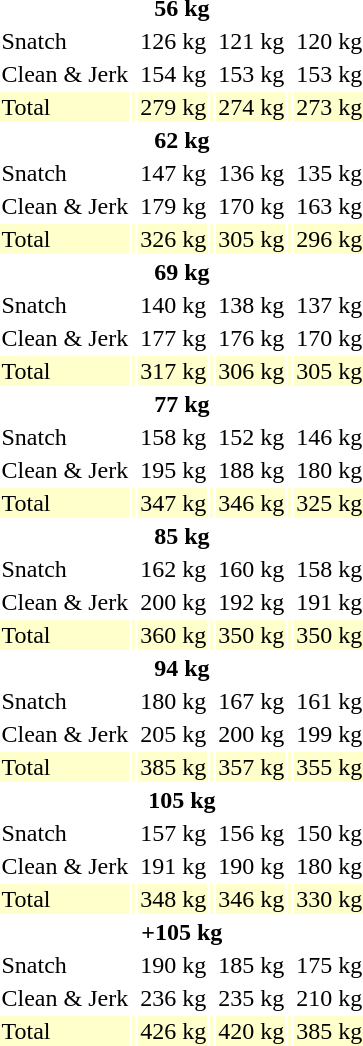<table>
<tr>
<th colspan=7>56 kg</th>
</tr>
<tr>
<td>Snatch</td>
<td></td>
<td>126 kg</td>
<td></td>
<td>121 kg</td>
<td></td>
<td>120 kg</td>
</tr>
<tr>
<td>Clean & Jerk</td>
<td></td>
<td>154 kg</td>
<td></td>
<td>153 kg</td>
<td></td>
<td>153 kg</td>
</tr>
<tr bgcolor=ffffcc>
<td>Total</td>
<td></td>
<td>279 kg</td>
<td></td>
<td>274 kg</td>
<td></td>
<td>273 kg</td>
</tr>
<tr>
<th colspan=7>62 kg</th>
</tr>
<tr>
<td>Snatch</td>
<td></td>
<td>147 kg</td>
<td></td>
<td>136 kg</td>
<td></td>
<td>135 kg</td>
</tr>
<tr>
<td>Clean & Jerk</td>
<td></td>
<td>179 kg</td>
<td></td>
<td>170 kg</td>
<td></td>
<td>163 kg</td>
</tr>
<tr bgcolor=ffffcc>
<td>Total</td>
<td></td>
<td>326 kg<br></td>
<td></td>
<td>305 kg</td>
<td></td>
<td>296 kg</td>
</tr>
<tr>
<th colspan=7>69 kg</th>
</tr>
<tr>
<td>Snatch</td>
<td></td>
<td>140 kg</td>
<td></td>
<td>138 kg</td>
<td></td>
<td>137 kg</td>
</tr>
<tr>
<td>Clean & Jerk</td>
<td></td>
<td>177 kg</td>
<td></td>
<td>176 kg</td>
<td></td>
<td>170 kg</td>
</tr>
<tr bgcolor=ffffcc>
<td>Total</td>
<td></td>
<td>317 kg</td>
<td></td>
<td>306 kg</td>
<td></td>
<td>305 kg</td>
</tr>
<tr>
<th colspan=7>77 kg</th>
</tr>
<tr>
<td>Snatch</td>
<td></td>
<td>158 kg</td>
<td></td>
<td>152 kg</td>
<td></td>
<td>146 kg</td>
</tr>
<tr>
<td>Clean & Jerk</td>
<td></td>
<td>195 kg</td>
<td></td>
<td>188 kg</td>
<td></td>
<td>180 kg</td>
</tr>
<tr bgcolor=ffffcc>
<td>Total</td>
<td></td>
<td>347 kg</td>
<td></td>
<td>346 kg</td>
<td></td>
<td>325 kg</td>
</tr>
<tr>
<th colspan=7>85 kg</th>
</tr>
<tr>
<td>Snatch</td>
<td></td>
<td>162 kg</td>
<td></td>
<td>160 kg</td>
<td></td>
<td>158 kg</td>
</tr>
<tr>
<td>Clean & Jerk</td>
<td></td>
<td>200 kg</td>
<td></td>
<td>192 kg</td>
<td></td>
<td>191 kg</td>
</tr>
<tr bgcolor=ffffcc>
<td>Total</td>
<td></td>
<td>360 kg</td>
<td></td>
<td>350 kg</td>
<td></td>
<td>350 kg</td>
</tr>
<tr>
<th colspan=7>94 kg</th>
</tr>
<tr>
<td>Snatch</td>
<td></td>
<td>180 kg</td>
<td></td>
<td>167 kg</td>
<td></td>
<td>161 kg</td>
</tr>
<tr>
<td>Clean & Jerk</td>
<td></td>
<td>205 kg</td>
<td></td>
<td>200 kg</td>
<td></td>
<td>199 kg</td>
</tr>
<tr bgcolor=ffffcc>
<td>Total</td>
<td></td>
<td>385 kg</td>
<td></td>
<td>357 kg</td>
<td></td>
<td>355 kg</td>
</tr>
<tr>
<th colspan=7>105 kg</th>
</tr>
<tr>
<td>Snatch</td>
<td></td>
<td>157 kg</td>
<td></td>
<td>156 kg</td>
<td></td>
<td>150 kg</td>
</tr>
<tr>
<td>Clean & Jerk</td>
<td></td>
<td>191 kg</td>
<td></td>
<td>190 kg</td>
<td></td>
<td>180 kg</td>
</tr>
<tr bgcolor=ffffcc>
<td>Total</td>
<td></td>
<td>348 kg</td>
<td></td>
<td>346 kg</td>
<td></td>
<td>330 kg</td>
</tr>
<tr>
<th colspan=7>+105 kg</th>
</tr>
<tr>
<td>Snatch</td>
<td></td>
<td>190 kg</td>
<td></td>
<td>185 kg</td>
<td></td>
<td>175 kg</td>
</tr>
<tr>
<td>Clean & Jerk</td>
<td></td>
<td>236 kg</td>
<td></td>
<td>235 kg</td>
<td></td>
<td>210 kg</td>
</tr>
<tr bgcolor=ffffcc>
<td>Total</td>
<td></td>
<td>426 kg</td>
<td></td>
<td>420 kg</td>
<td></td>
<td>385 kg</td>
</tr>
</table>
